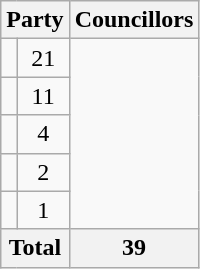<table class="wikitable">
<tr>
<th colspan=2>Party</th>
<th>Councillors</th>
</tr>
<tr>
<td></td>
<td align=center>21</td>
</tr>
<tr>
<td></td>
<td align=center>11</td>
</tr>
<tr>
<td></td>
<td align=center>4</td>
</tr>
<tr>
<td></td>
<td align=center>2</td>
</tr>
<tr>
<td></td>
<td align=center>1</td>
</tr>
<tr>
<th colspan=2>Total</th>
<th align=center>39</th>
</tr>
</table>
